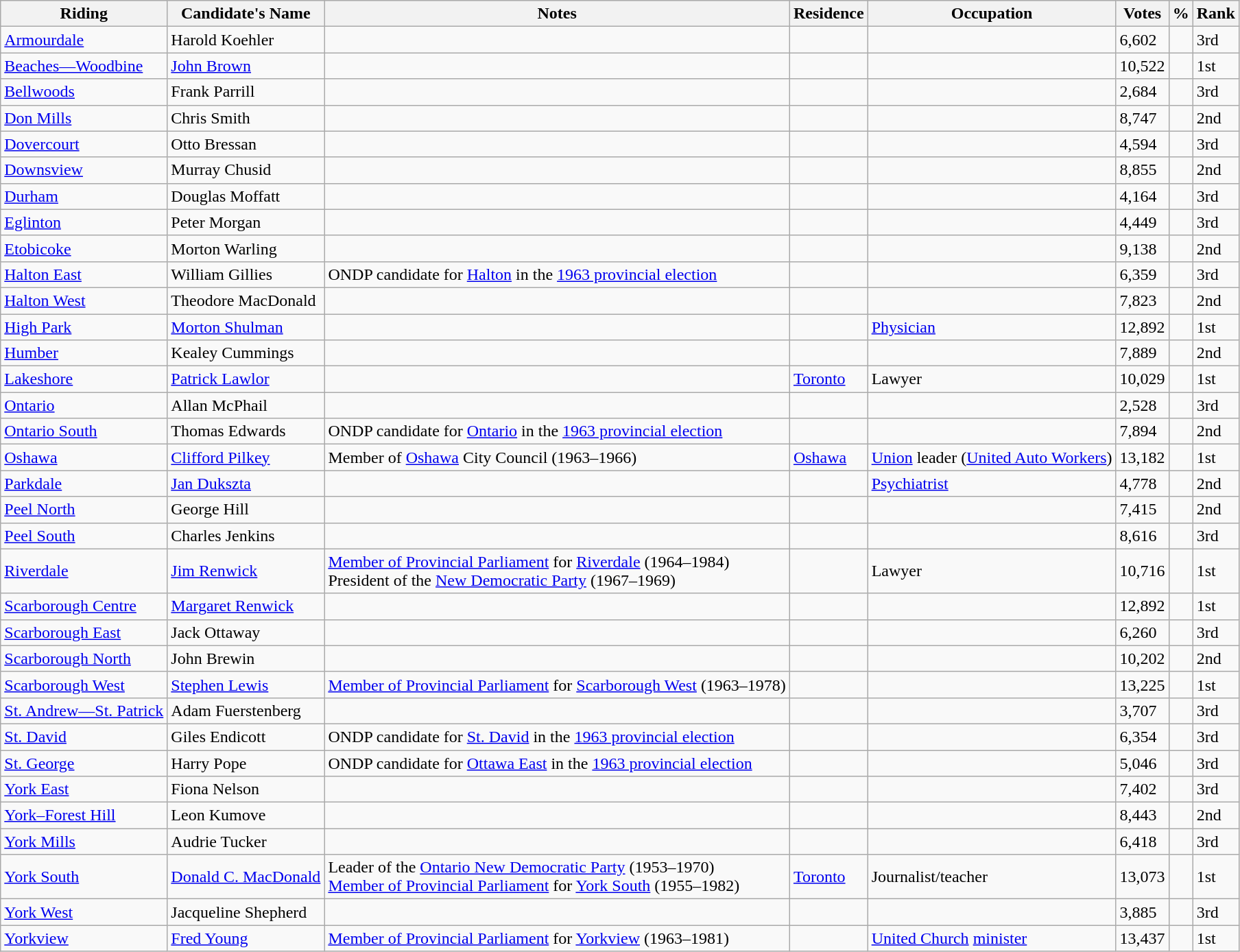<table class="wikitable sortable">
<tr>
<th>Riding<br></th>
<th>Candidate's Name</th>
<th>Notes</th>
<th>Residence</th>
<th>Occupation</th>
<th>Votes</th>
<th>%</th>
<th>Rank</th>
</tr>
<tr>
<td><a href='#'>Armourdale</a></td>
<td>Harold Koehler</td>
<td></td>
<td></td>
<td></td>
<td>6,602</td>
<td></td>
<td>3rd</td>
</tr>
<tr>
<td><a href='#'>Beaches—Woodbine</a></td>
<td><a href='#'>John Brown</a></td>
<td></td>
<td></td>
<td></td>
<td>10,522</td>
<td></td>
<td>1st</td>
</tr>
<tr>
<td><a href='#'>Bellwoods</a></td>
<td>Frank Parrill</td>
<td></td>
<td></td>
<td></td>
<td>2,684</td>
<td></td>
<td>3rd</td>
</tr>
<tr>
<td><a href='#'>Don Mills</a></td>
<td>Chris Smith</td>
<td></td>
<td></td>
<td></td>
<td>8,747</td>
<td></td>
<td>2nd</td>
</tr>
<tr>
<td><a href='#'>Dovercourt</a></td>
<td>Otto Bressan</td>
<td></td>
<td></td>
<td></td>
<td>4,594</td>
<td></td>
<td>3rd</td>
</tr>
<tr>
<td><a href='#'>Downsview</a></td>
<td>Murray Chusid</td>
<td></td>
<td></td>
<td></td>
<td>8,855</td>
<td></td>
<td>2nd</td>
</tr>
<tr>
<td><a href='#'>Durham</a></td>
<td>Douglas Moffatt</td>
<td></td>
<td></td>
<td></td>
<td>4,164</td>
<td></td>
<td>3rd</td>
</tr>
<tr>
<td><a href='#'>Eglinton</a></td>
<td>Peter Morgan</td>
<td></td>
<td></td>
<td></td>
<td>4,449</td>
<td></td>
<td>3rd</td>
</tr>
<tr>
<td><a href='#'>Etobicoke</a></td>
<td>Morton Warling</td>
<td></td>
<td></td>
<td></td>
<td>9,138</td>
<td></td>
<td>2nd</td>
</tr>
<tr>
<td><a href='#'>Halton East</a></td>
<td>William Gillies</td>
<td>ONDP candidate for <a href='#'>Halton</a> in the <a href='#'>1963 provincial election</a></td>
<td></td>
<td></td>
<td>6,359</td>
<td></td>
<td>3rd</td>
</tr>
<tr>
<td><a href='#'>Halton West</a></td>
<td>Theodore MacDonald</td>
<td></td>
<td></td>
<td></td>
<td>7,823</td>
<td></td>
<td>2nd</td>
</tr>
<tr>
<td><a href='#'>High Park</a></td>
<td><a href='#'>Morton Shulman</a></td>
<td></td>
<td></td>
<td><a href='#'>Physician</a></td>
<td>12,892</td>
<td></td>
<td>1st</td>
</tr>
<tr>
<td><a href='#'>Humber</a></td>
<td>Kealey Cummings</td>
<td></td>
<td></td>
<td></td>
<td>7,889</td>
<td></td>
<td>2nd</td>
</tr>
<tr>
<td><a href='#'>Lakeshore</a></td>
<td><a href='#'>Patrick Lawlor</a></td>
<td></td>
<td><a href='#'>Toronto</a></td>
<td>Lawyer</td>
<td>10,029</td>
<td></td>
<td>1st</td>
</tr>
<tr>
<td><a href='#'>Ontario</a></td>
<td>Allan McPhail</td>
<td></td>
<td></td>
<td></td>
<td>2,528</td>
<td></td>
<td>3rd</td>
</tr>
<tr>
<td><a href='#'>Ontario South</a></td>
<td>Thomas Edwards</td>
<td>ONDP candidate for <a href='#'>Ontario</a> in the <a href='#'>1963 provincial election</a></td>
<td></td>
<td></td>
<td>7,894</td>
<td></td>
<td>2nd</td>
</tr>
<tr>
<td><a href='#'>Oshawa</a></td>
<td><a href='#'>Clifford Pilkey</a></td>
<td>Member of <a href='#'>Oshawa</a> City Council (1963–1966)</td>
<td><a href='#'>Oshawa</a></td>
<td><a href='#'>Union</a> leader (<a href='#'>United Auto Workers</a>)</td>
<td>13,182</td>
<td></td>
<td>1st</td>
</tr>
<tr>
<td><a href='#'>Parkdale</a></td>
<td><a href='#'>Jan Dukszta</a></td>
<td></td>
<td></td>
<td><a href='#'>Psychiatrist</a></td>
<td>4,778</td>
<td></td>
<td>2nd</td>
</tr>
<tr>
<td><a href='#'>Peel North</a></td>
<td>George Hill</td>
<td></td>
<td></td>
<td></td>
<td>7,415</td>
<td></td>
<td>2nd</td>
</tr>
<tr>
<td><a href='#'>Peel South</a></td>
<td>Charles Jenkins</td>
<td></td>
<td></td>
<td></td>
<td>8,616</td>
<td></td>
<td>3rd</td>
</tr>
<tr>
<td><a href='#'>Riverdale</a></td>
<td><a href='#'>Jim Renwick</a></td>
<td><a href='#'>Member of Provincial Parliament</a> for <a href='#'>Riverdale</a> (1964–1984) <br> President of the <a href='#'>New Democratic Party</a> (1967–1969)</td>
<td></td>
<td>Lawyer</td>
<td>10,716</td>
<td></td>
<td>1st</td>
</tr>
<tr>
<td><a href='#'>Scarborough Centre</a></td>
<td><a href='#'>Margaret Renwick</a></td>
<td></td>
<td></td>
<td></td>
<td>12,892</td>
<td></td>
<td>1st</td>
</tr>
<tr>
<td><a href='#'>Scarborough East</a></td>
<td>Jack Ottaway</td>
<td></td>
<td></td>
<td></td>
<td>6,260</td>
<td></td>
<td>3rd</td>
</tr>
<tr>
<td><a href='#'>Scarborough North</a></td>
<td>John Brewin</td>
<td></td>
<td></td>
<td></td>
<td>10,202</td>
<td></td>
<td>2nd</td>
</tr>
<tr>
<td><a href='#'>Scarborough West</a></td>
<td><a href='#'>Stephen Lewis</a></td>
<td><a href='#'>Member of Provincial Parliament</a> for <a href='#'>Scarborough West</a> (1963–1978)</td>
<td></td>
<td></td>
<td>13,225</td>
<td></td>
<td>1st</td>
</tr>
<tr>
<td><a href='#'>St. Andrew—St. Patrick</a></td>
<td>Adam Fuerstenberg</td>
<td></td>
<td></td>
<td></td>
<td>3,707</td>
<td></td>
<td>3rd</td>
</tr>
<tr>
<td><a href='#'>St. David</a></td>
<td>Giles Endicott</td>
<td>ONDP candidate for <a href='#'>St. David</a> in the <a href='#'>1963 provincial election</a></td>
<td></td>
<td></td>
<td>6,354</td>
<td></td>
<td>3rd</td>
</tr>
<tr>
<td><a href='#'>St. George</a></td>
<td>Harry Pope</td>
<td>ONDP candidate for <a href='#'>Ottawa East</a> in the <a href='#'>1963 provincial election</a></td>
<td></td>
<td></td>
<td>5,046</td>
<td></td>
<td>3rd</td>
</tr>
<tr>
<td><a href='#'>York East</a></td>
<td>Fiona Nelson</td>
<td></td>
<td></td>
<td></td>
<td>7,402</td>
<td></td>
<td>3rd</td>
</tr>
<tr>
<td><a href='#'>York–Forest Hill</a></td>
<td>Leon Kumove</td>
<td></td>
<td></td>
<td></td>
<td>8,443</td>
<td></td>
<td>2nd</td>
</tr>
<tr>
<td><a href='#'>York Mills</a></td>
<td>Audrie Tucker</td>
<td></td>
<td></td>
<td></td>
<td>6,418</td>
<td></td>
<td>3rd</td>
</tr>
<tr>
<td><a href='#'>York South</a></td>
<td><a href='#'>Donald C. MacDonald</a></td>
<td>Leader of the <a href='#'>Ontario New Democratic Party</a> (1953–1970) <br> <a href='#'>Member of Provincial Parliament</a> for <a href='#'>York South</a> (1955–1982)</td>
<td><a href='#'>Toronto</a></td>
<td>Journalist/teacher</td>
<td>13,073</td>
<td></td>
<td>1st</td>
</tr>
<tr>
<td><a href='#'>York West</a></td>
<td>Jacqueline Shepherd</td>
<td></td>
<td></td>
<td></td>
<td>3,885</td>
<td></td>
<td>3rd</td>
</tr>
<tr>
<td><a href='#'>Yorkview</a></td>
<td><a href='#'>Fred Young</a></td>
<td><a href='#'>Member of Provincial Parliament</a> for <a href='#'>Yorkview</a> (1963–1981)</td>
<td></td>
<td><a href='#'>United Church</a> <a href='#'>minister</a></td>
<td>13,437</td>
<td></td>
<td>1st</td>
</tr>
</table>
